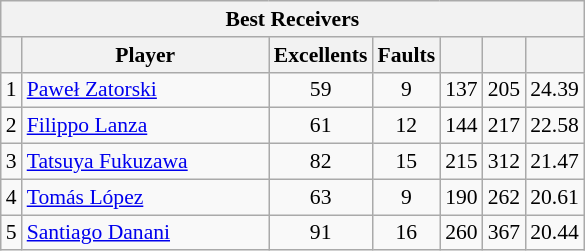<table class="wikitable sortable" style=font-size:90%>
<tr>
<th colspan=7>Best Receivers</th>
</tr>
<tr>
<th></th>
<th width=158>Player</th>
<th width=20>Excellents</th>
<th width=20>Faults</th>
<th width=20></th>
<th width=20></th>
<th width=20></th>
</tr>
<tr>
<td>1</td>
<td> <a href='#'>Paweł Zatorski</a></td>
<td align=center>59</td>
<td align=center>9</td>
<td align=center>137</td>
<td align=center>205</td>
<td align=center>24.39</td>
</tr>
<tr>
<td>2</td>
<td> <a href='#'>Filippo Lanza</a></td>
<td align=center>61</td>
<td align=center>12</td>
<td align=center>144</td>
<td align=center>217</td>
<td align=center>22.58</td>
</tr>
<tr>
<td>3</td>
<td> <a href='#'>Tatsuya Fukuzawa</a></td>
<td align=center>82</td>
<td align=center>15</td>
<td align=center>215</td>
<td align=center>312</td>
<td align=center>21.47</td>
</tr>
<tr>
<td>4</td>
<td> <a href='#'>Tomás López</a></td>
<td align=center>63</td>
<td align=center>9</td>
<td align=center>190</td>
<td align=center>262</td>
<td align=center>20.61</td>
</tr>
<tr>
<td>5</td>
<td> <a href='#'>Santiago Danani</a></td>
<td align=center>91</td>
<td align=center>16</td>
<td align=center>260</td>
<td align=center>367</td>
<td align=center>20.44</td>
</tr>
</table>
